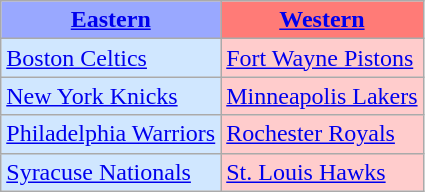<table class="wikitable">
<tr>
<th style="background-color: #99A8FF;"><a href='#'>Eastern</a></th>
<th style="background-color: #FF7B77;"><a href='#'>Western</a></th>
</tr>
<tr>
<td style="background-color: #D0E7FF;"><a href='#'>Boston Celtics</a></td>
<td style="background-color: #FFCCCC;"><a href='#'>Fort Wayne Pistons</a></td>
</tr>
<tr>
<td style="background-color: #D0E7FF;"><a href='#'>New York Knicks</a></td>
<td style="background-color: #FFCCCC;"><a href='#'>Minneapolis Lakers</a></td>
</tr>
<tr>
<td style="background-color: #D0E7FF;"><a href='#'>Philadelphia Warriors</a></td>
<td style="background-color: #FFCCCC;"><a href='#'>Rochester Royals</a></td>
</tr>
<tr>
<td style="background-color: #D0E7FF;"><a href='#'>Syracuse Nationals</a></td>
<td style="background-color: #FFCCCC;"><a href='#'>St. Louis Hawks</a></td>
</tr>
</table>
